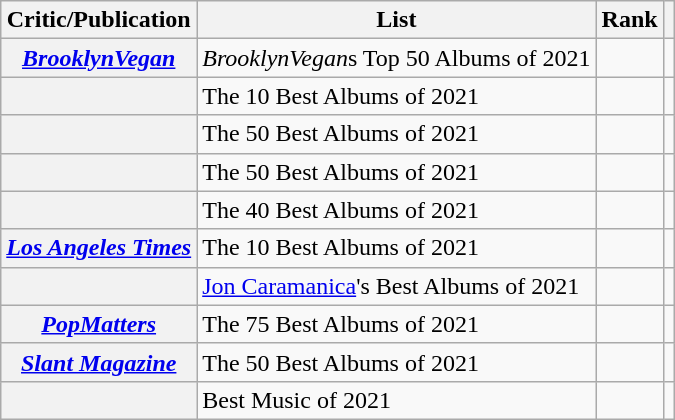<table class="wikitable sortable plainrowheaders" style="border:none; margin:0;">
<tr>
<th scope="col">Critic/Publication</th>
<th scope="col" class="unsortable">List</th>
<th scope="col" data-sort-type="number">Rank</th>
<th scope="col" class="unsortable"></th>
</tr>
<tr>
<th scope="row"><em><a href='#'>BrooklynVegan</a></em></th>
<td><em>BrooklynVegan</em>s Top 50 Albums of 2021</td>
<td></td>
<td></td>
</tr>
<tr>
<th scope="row"></th>
<td>The 10 Best Albums of 2021</td>
<td></td>
<td></td>
</tr>
<tr>
<th scope="row"></th>
<td>The 50 Best Albums of 2021</td>
<td></td>
<td></td>
</tr>
<tr>
<th scope="row"></th>
<td>The 50 Best Albums of 2021</td>
<td></td>
<td></td>
</tr>
<tr>
<th scope="row"></th>
<td>The 40 Best Albums of 2021</td>
<td></td>
<td></td>
</tr>
<tr>
<th scope="row"><em><a href='#'>Los Angeles Times</a></em></th>
<td>The 10 Best Albums of 2021</td>
<td></td>
<td></td>
</tr>
<tr>
<th scope="row"></th>
<td><a href='#'>Jon Caramanica</a>'s Best Albums of 2021</td>
<td></td>
<td></td>
</tr>
<tr>
<th scope="row"><em><a href='#'>PopMatters</a></em></th>
<td>The 75 Best Albums of 2021</td>
<td></td>
<td></td>
</tr>
<tr>
<th scope="row"><em><a href='#'>Slant Magazine</a></em></th>
<td>The 50 Best Albums of 2021</td>
<td></td>
<td></td>
</tr>
<tr>
<th scope="row"></th>
<td>Best Music of 2021</td>
<td></td>
<td></td>
</tr>
</table>
